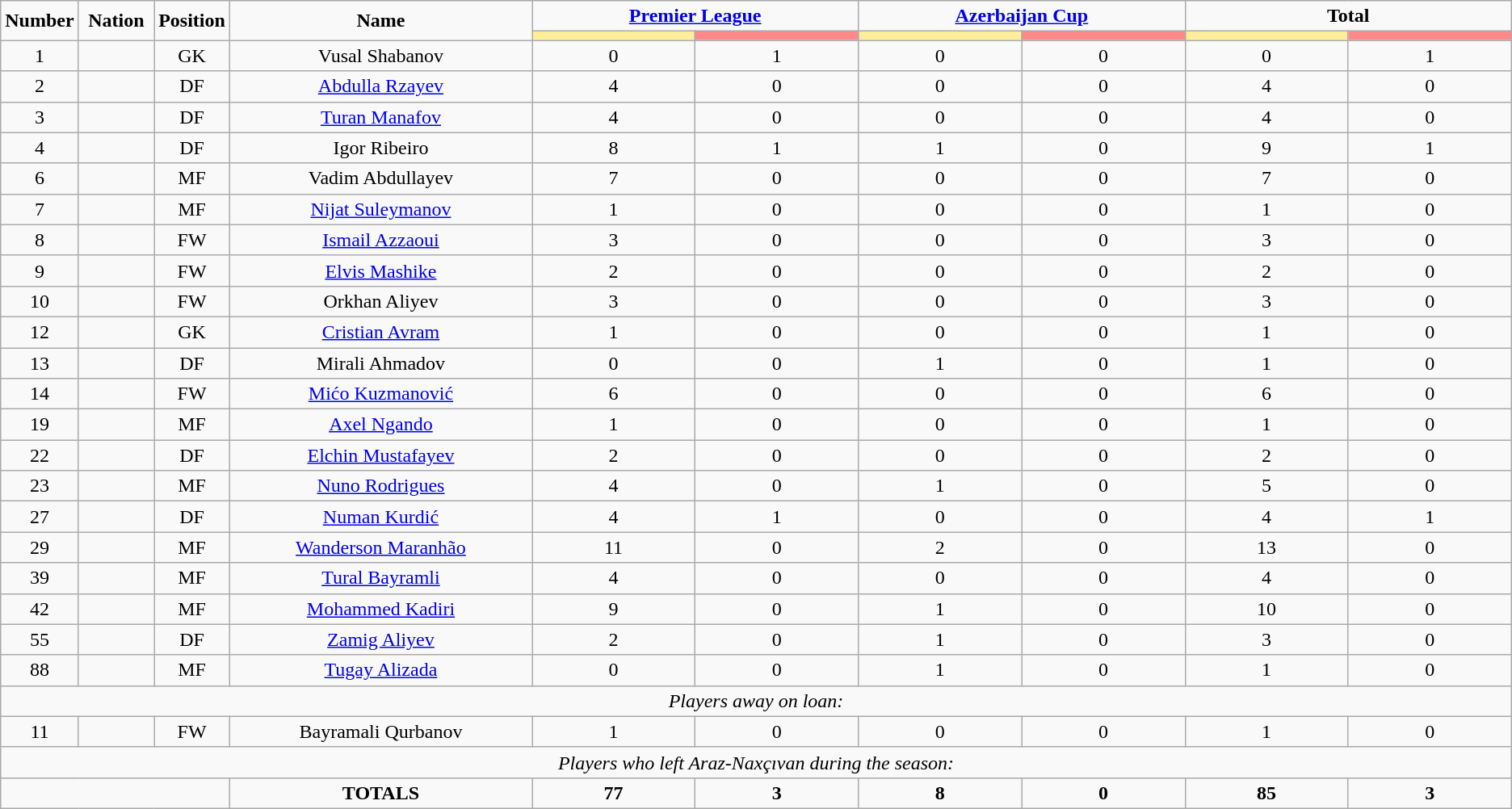<table class="wikitable" style="text-align:center;">
<tr>
<td rowspan="2"  style="width:5%; text-align:center;"><strong>Number</strong></td>
<td rowspan="2"  style="width:5%; text-align:center;"><strong>Nation</strong></td>
<td rowspan="2"  style="width:5%; text-align:center;"><strong>Position</strong></td>
<td rowspan="2"  style="width:20%; text-align:center;"><strong>Name</strong></td>
<td colspan="2" style="text-align:center;"><strong><a href='#'>Premier League</a></strong></td>
<td colspan="2" style="text-align:center;"><strong><a href='#'>Azerbaijan Cup</a></strong></td>
<td colspan="2" style="text-align:center;"><strong>Total</strong></td>
</tr>
<tr>
<th style="width:60px; background:#fe9;"></th>
<th style="width:60px; background:#ff8888;"></th>
<th style="width:60px; background:#fe9;"></th>
<th style="width:60px; background:#ff8888;"></th>
<th style="width:60px; background:#fe9;"></th>
<th style="width:60px; background:#ff8888;"></th>
</tr>
<tr>
<td>1</td>
<td></td>
<td>GK</td>
<td>Vusal Shabanov</td>
<td>0</td>
<td>1</td>
<td>0</td>
<td>0</td>
<td>0</td>
<td>1</td>
</tr>
<tr>
<td>2</td>
<td></td>
<td>DF</td>
<td><a href='#'>Abdulla Rzayev</a></td>
<td>4</td>
<td>0</td>
<td>0</td>
<td>0</td>
<td>4</td>
<td>0</td>
</tr>
<tr>
<td>3</td>
<td></td>
<td>DF</td>
<td><a href='#'>Turan Manafov</a></td>
<td>4</td>
<td>0</td>
<td>0</td>
<td>0</td>
<td>4</td>
<td>0</td>
</tr>
<tr>
<td>4</td>
<td></td>
<td>DF</td>
<td>Igor Ribeiro</td>
<td>8</td>
<td>1</td>
<td>1</td>
<td>0</td>
<td>9</td>
<td>1</td>
</tr>
<tr>
<td>6</td>
<td></td>
<td>MF</td>
<td>Vadim Abdullayev</td>
<td>7</td>
<td>0</td>
<td>0</td>
<td>0</td>
<td>7</td>
<td>0</td>
</tr>
<tr>
<td>7</td>
<td></td>
<td>MF</td>
<td><a href='#'>Nijat Suleymanov</a></td>
<td>1</td>
<td>0</td>
<td>0</td>
<td>0</td>
<td>1</td>
<td>0</td>
</tr>
<tr>
<td>8</td>
<td></td>
<td>FW</td>
<td><a href='#'>Ismail Azzaoui</a></td>
<td>3</td>
<td>0</td>
<td>0</td>
<td>0</td>
<td>3</td>
<td>0</td>
</tr>
<tr>
<td>9</td>
<td></td>
<td>FW</td>
<td><a href='#'>Elvis Mashike</a></td>
<td>2</td>
<td>0</td>
<td>0</td>
<td>0</td>
<td>2</td>
<td>0</td>
</tr>
<tr>
<td>10</td>
<td></td>
<td>FW</td>
<td>Orkhan Aliyev</td>
<td>3</td>
<td>0</td>
<td>0</td>
<td>0</td>
<td>3</td>
<td>0</td>
</tr>
<tr>
<td>12</td>
<td></td>
<td>GK</td>
<td><a href='#'>Cristian Avram</a></td>
<td>1</td>
<td>0</td>
<td>0</td>
<td>0</td>
<td>1</td>
<td>0</td>
</tr>
<tr>
<td>13</td>
<td></td>
<td>DF</td>
<td>Mirali Ahmadov</td>
<td>0</td>
<td>0</td>
<td>1</td>
<td>0</td>
<td>1</td>
<td>0</td>
</tr>
<tr>
<td>14</td>
<td></td>
<td>FW</td>
<td><a href='#'>Mićo Kuzmanović</a></td>
<td>6</td>
<td>0</td>
<td>0</td>
<td>0</td>
<td>6</td>
<td>0</td>
</tr>
<tr>
<td>19</td>
<td></td>
<td>MF</td>
<td><a href='#'>Axel Ngando</a></td>
<td>1</td>
<td>0</td>
<td>0</td>
<td>0</td>
<td>1</td>
<td>0</td>
</tr>
<tr>
<td>22</td>
<td></td>
<td>DF</td>
<td><a href='#'>Elchin Mustafayev</a></td>
<td>2</td>
<td>0</td>
<td>0</td>
<td>0</td>
<td>2</td>
<td>0</td>
</tr>
<tr>
<td>23</td>
<td></td>
<td>MF</td>
<td><a href='#'>Nuno Rodrigues</a></td>
<td>4</td>
<td>0</td>
<td>1</td>
<td>0</td>
<td>5</td>
<td>0</td>
</tr>
<tr>
<td>27</td>
<td></td>
<td>DF</td>
<td><a href='#'>Numan Kurdić</a></td>
<td>4</td>
<td>1</td>
<td>0</td>
<td>0</td>
<td>4</td>
<td>1</td>
</tr>
<tr>
<td>29</td>
<td></td>
<td>MF</td>
<td><a href='#'>Wanderson Maranhão</a></td>
<td>11</td>
<td>0</td>
<td>2</td>
<td>0</td>
<td>13</td>
<td>0</td>
</tr>
<tr>
<td>39</td>
<td></td>
<td>MF</td>
<td><a href='#'>Tural Bayramli</a></td>
<td>4</td>
<td>0</td>
<td>0</td>
<td>0</td>
<td>4</td>
<td>0</td>
</tr>
<tr>
<td>42</td>
<td></td>
<td>MF</td>
<td><a href='#'>Mohammed Kadiri</a></td>
<td>9</td>
<td>0</td>
<td>1</td>
<td>0</td>
<td>10</td>
<td>0</td>
</tr>
<tr>
<td>55</td>
<td></td>
<td>DF</td>
<td><a href='#'>Zamig Aliyev</a></td>
<td>2</td>
<td>0</td>
<td>1</td>
<td>0</td>
<td>3</td>
<td>0</td>
</tr>
<tr>
<td>88</td>
<td></td>
<td>MF</td>
<td><a href='#'>Tugay Alizada</a></td>
<td>0</td>
<td>0</td>
<td>1</td>
<td>0</td>
<td>1</td>
<td>0</td>
</tr>
<tr>
<td colspan="14"><em>Players away on loan:</em></td>
</tr>
<tr>
<td>11</td>
<td></td>
<td>FW</td>
<td>Bayramali Qurbanov</td>
<td>1</td>
<td>0</td>
<td>0</td>
<td>0</td>
<td>1</td>
<td>0</td>
</tr>
<tr>
<td colspan="14"><em>Players who left Araz-Naxçıvan during the season:</em></td>
</tr>
<tr>
<td colspan="3"></td>
<td><strong>TOTALS</strong></td>
<td><strong>77</strong></td>
<td><strong>3</strong></td>
<td><strong>8</strong></td>
<td><strong>0</strong></td>
<td><strong>85</strong></td>
<td><strong>3</strong></td>
</tr>
</table>
